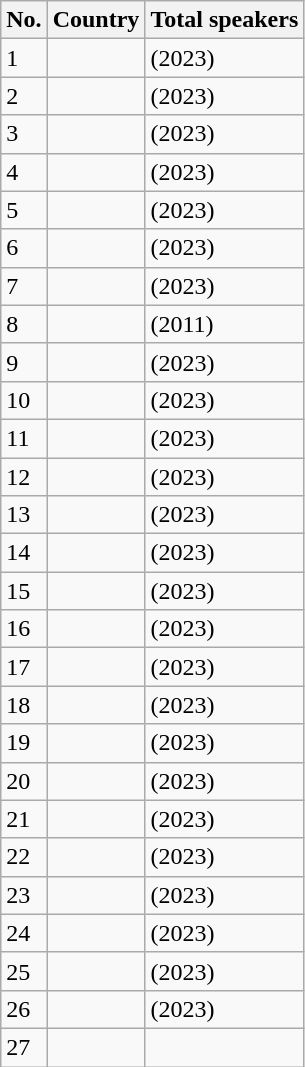<table class="wikitable sortable">
<tr>
<th>No.</th>
<th>Country</th>
<th>Total speakers</th>
</tr>
<tr>
<td>1</td>
<td></td>
<td> (2023)</td>
</tr>
<tr>
<td>2</td>
<td></td>
<td> (2023)</td>
</tr>
<tr>
<td>3</td>
<td></td>
<td> (2023)</td>
</tr>
<tr>
<td>4</td>
<td></td>
<td> (2023)</td>
</tr>
<tr>
<td>5</td>
<td></td>
<td> (2023)</td>
</tr>
<tr>
<td>6</td>
<td></td>
<td> (2023)</td>
</tr>
<tr>
<td>7</td>
<td></td>
<td> (2023)</td>
</tr>
<tr>
<td>8</td>
<td></td>
<td> (2011)</td>
</tr>
<tr>
<td>9</td>
<td></td>
<td> (2023)</td>
</tr>
<tr>
<td>10</td>
<td></td>
<td> (2023)</td>
</tr>
<tr>
<td>11</td>
<td></td>
<td> (2023)</td>
</tr>
<tr>
<td>12</td>
<td></td>
<td> (2023)</td>
</tr>
<tr>
<td>13</td>
<td></td>
<td> (2023)</td>
</tr>
<tr>
<td>14</td>
<td></td>
<td> (2023)</td>
</tr>
<tr>
<td>15</td>
<td></td>
<td> (2023)</td>
</tr>
<tr>
<td>16</td>
<td></td>
<td> (2023)</td>
</tr>
<tr>
<td>17</td>
<td></td>
<td> (2023)</td>
</tr>
<tr>
<td>18</td>
<td></td>
<td> (2023)</td>
</tr>
<tr>
<td>19</td>
<td></td>
<td> (2023)</td>
</tr>
<tr>
<td>20</td>
<td></td>
<td> (2023)</td>
</tr>
<tr>
<td>21</td>
<td></td>
<td> (2023)</td>
</tr>
<tr>
<td>22</td>
<td></td>
<td> (2023)</td>
</tr>
<tr>
<td>23</td>
<td></td>
<td> (2023)</td>
</tr>
<tr>
<td>24</td>
<td></td>
<td> (2023)</td>
</tr>
<tr>
<td>25</td>
<td></td>
<td> (2023)</td>
</tr>
<tr>
<td>26</td>
<td></td>
<td> (2023)</td>
</tr>
<tr>
<td>27</td>
<td></td>
<td></td>
</tr>
</table>
